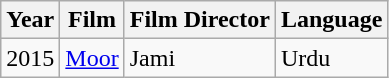<table class="wikitable">
<tr>
<th>Year</th>
<th>Film</th>
<th>Film Director</th>
<th>Language</th>
</tr>
<tr>
<td>2015</td>
<td><a href='#'>Moor</a></td>
<td>Jami</td>
<td>Urdu</td>
</tr>
</table>
